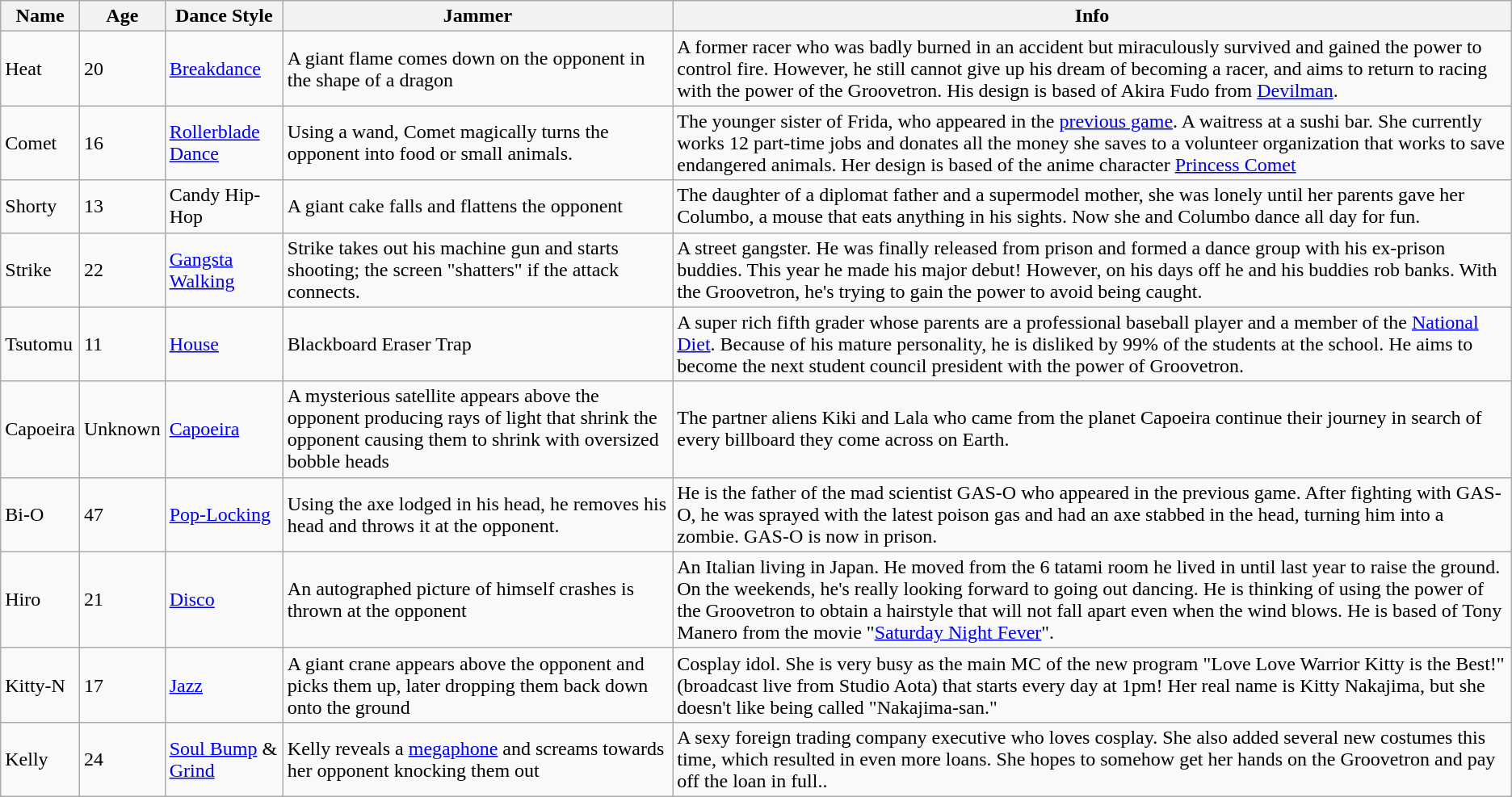<table class="wikitable">
<tr>
<th>Name</th>
<th>Age</th>
<th>Dance Style</th>
<th>Jammer</th>
<th>Info</th>
</tr>
<tr>
<td>Heat</td>
<td>20</td>
<td><a href='#'>Breakdance</a></td>
<td>A giant flame comes down on the opponent in the shape of a dragon</td>
<td>A former racer who was badly burned in an accident but miraculously survived and gained the power to control fire. However, he still cannot give up his dream of becoming a racer, and aims to return to racing with the power of the Groovetron. His design is based of Akira Fudo from <a href='#'>Devilman</a>.</td>
</tr>
<tr>
<td>Comet</td>
<td>16</td>
<td><a href='#'>Rollerblade Dance</a></td>
<td>Using a wand, Comet magically turns the opponent into food or small animals.</td>
<td>The younger sister of Frida, who appeared in the <a href='#'>previous game</a>. A waitress at a sushi bar. She currently works 12 part-time jobs and donates all the money she saves to a volunteer organization that works to save endangered animals. Her design is based of the anime character <a href='#'>Princess Comet</a></td>
</tr>
<tr>
<td>Shorty</td>
<td>13</td>
<td>Candy Hip-Hop</td>
<td>A giant cake falls and flattens the opponent</td>
<td>The daughter of a diplomat father and a supermodel mother, she was lonely until her parents gave her Columbo, a mouse that eats anything in his sights. Now she and Columbo dance all day for fun.</td>
</tr>
<tr>
<td>Strike</td>
<td>22</td>
<td><a href='#'>Gangsta Walking</a></td>
<td>Strike takes out his machine gun and starts shooting; the screen "shatters" if the attack connects.</td>
<td>A street gangster. He was finally released from prison and formed a dance group with his ex-prison buddies. This year he made his major debut! However, on his days off he and his buddies rob banks. With the Groovetron, he's trying to gain the power to avoid being caught.</td>
</tr>
<tr>
<td>Tsutomu</td>
<td>11</td>
<td><a href='#'>House</a></td>
<td>Blackboard Eraser Trap</td>
<td>A super rich fifth grader whose parents are a professional baseball player and a member of the <a href='#'>National Diet</a>. Because of his mature personality, he is disliked by 99% of the students at the school. He aims to become the next student council president with the power of Groovetron.</td>
</tr>
<tr>
<td>Capoeira</td>
<td>Unknown</td>
<td><a href='#'>Capoeira</a></td>
<td>A mysterious satellite appears above the opponent producing rays of light that shrink the opponent causing them to shrink with oversized bobble heads</td>
<td>The partner aliens Kiki and Lala who came from the planet Capoeira continue their journey in search of every billboard they come across on Earth.</td>
</tr>
<tr>
<td>Bi-O</td>
<td>47</td>
<td><a href='#'>Pop-Locking</a></td>
<td>Using the axe lodged in his head, he removes his head and throws it at the opponent.</td>
<td>He is the father of the mad scientist GAS-O who appeared in the previous game. After fighting with GAS-O, he was sprayed with the latest poison gas and had an axe stabbed in the head, turning him into a zombie. GAS-O is now in prison.</td>
</tr>
<tr>
<td>Hiro</td>
<td>21</td>
<td><a href='#'>Disco</a></td>
<td>An autographed picture of himself crashes is thrown at the opponent</td>
<td>An Italian living in Japan. He moved from the 6 tatami room he lived in until last year to raise the ground. On the weekends, he's really looking forward to going out dancing. He is thinking of using the power of the Groovetron to obtain a hairstyle that will not fall apart even when the wind blows. He is based of Tony Manero from the movie "<a href='#'>Saturday Night Fever</a>".</td>
</tr>
<tr>
<td>Kitty-N</td>
<td>17</td>
<td><a href='#'>Jazz</a></td>
<td>A giant crane appears above the opponent and picks them up, later dropping them back down onto the ground</td>
<td>Cosplay idol. She is very busy as the main MC of the new program "Love Love Warrior Kitty is the Best!" (broadcast live from Studio Aota) that starts every day at 1pm! Her real name is Kitty Nakajima, but she doesn't like being called "Nakajima-san."</td>
</tr>
<tr>
<td>Kelly</td>
<td>24</td>
<td><a href='#'>Soul Bump</a> & <a href='#'>Grind</a></td>
<td>Kelly reveals a <a href='#'>megaphone</a> and screams towards her opponent knocking them out</td>
<td>A sexy foreign trading company executive who loves cosplay. She also added several new costumes this time, which resulted in even more loans. She hopes to somehow get her hands on the Groovetron and pay off the loan in full..</td>
</tr>
</table>
